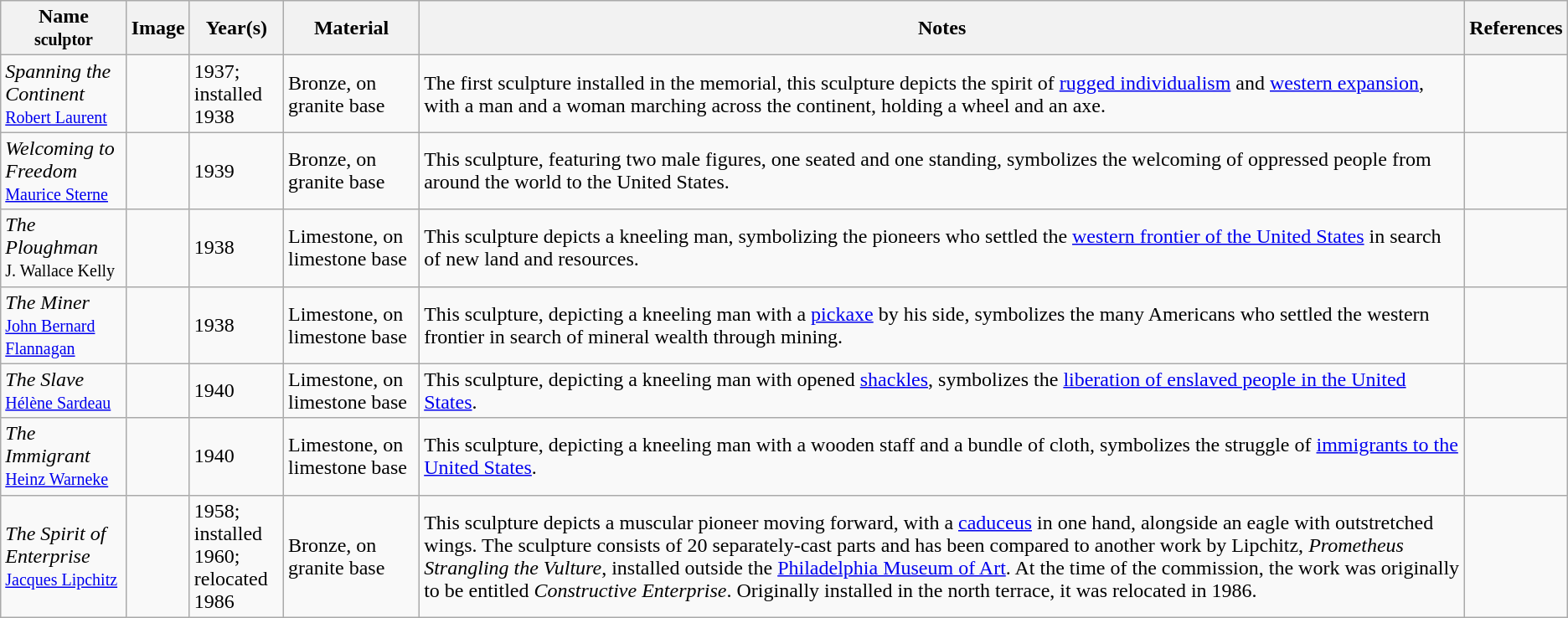<table class="wikitable">
<tr>
<th>Name<br><small>sculptor</small></th>
<th>Image</th>
<th>Year(s)</th>
<th>Material</th>
<th>Notes</th>
<th>References</th>
</tr>
<tr>
<td><em>Spanning the Continent</em><br><a href='#'><small>Robert Laurent</small></a></td>
<td></td>
<td>1937;<br>installed 1938</td>
<td>Bronze, on granite base</td>
<td>The first sculpture installed in the memorial, this sculpture depicts the spirit of <a href='#'>rugged individualism</a> and <a href='#'>western expansion</a>, with a man and a woman marching across the continent, holding a wheel and an axe.</td>
<td></td>
</tr>
<tr>
<td><em>Welcoming to Freedom</em><br><a href='#'><small>Maurice Sterne</small></a></td>
<td></td>
<td>1939</td>
<td>Bronze, on granite base</td>
<td>This sculpture, featuring two male figures, one seated and one standing, symbolizes the welcoming of oppressed people from around the world to the United States.</td>
<td></td>
</tr>
<tr>
<td><em>The Ploughman</em><br><small>J. Wallace Kelly</small></td>
<td></td>
<td>1938</td>
<td>Limestone, on limestone base</td>
<td>This sculpture depicts a kneeling man, symbolizing the pioneers who settled the <a href='#'>western frontier of the United States</a> in search of new land and resources.</td>
<td></td>
</tr>
<tr>
<td><em>The Miner</em><br><a href='#'><small>John Bernard Flannagan</small></a></td>
<td></td>
<td>1938</td>
<td>Limestone, on limestone base</td>
<td>This sculpture, depicting a kneeling man with a <a href='#'>pickaxe</a> by his side, symbolizes the many Americans who settled the western frontier in search of mineral wealth through mining.</td>
<td></td>
</tr>
<tr>
<td><em>The Slave</em><br><a href='#'><small>Hélène Sardeau</small></a></td>
<td></td>
<td>1940</td>
<td>Limestone, on limestone base</td>
<td>This sculpture, depicting a kneeling man with opened <a href='#'>shackles</a>, symbolizes the <a href='#'>liberation of enslaved people in the United States</a>.</td>
<td></td>
</tr>
<tr>
<td><em>The Immigrant</em><br><a href='#'><small>Heinz Warneke</small></a></td>
<td></td>
<td>1940</td>
<td>Limestone, on limestone base</td>
<td>This sculpture, depicting a kneeling man with a wooden staff and a bundle of cloth, symbolizes the struggle of <a href='#'>immigrants to the United States</a>.</td>
<td></td>
</tr>
<tr>
<td><em>The Spirit of Enterprise</em><br><a href='#'><small>Jacques Lipchitz</small></a></td>
<td></td>
<td>1958;<br>installed 1960;<br>relocated 1986</td>
<td>Bronze, on granite base</td>
<td>This sculpture depicts a muscular pioneer moving forward, with a <a href='#'>caduceus</a> in one hand, alongside an eagle with outstretched wings. The sculpture consists of 20 separately-cast parts and has been compared to another work by Lipchitz, <em>Prometheus Strangling the Vulture</em>, installed outside the <a href='#'>Philadelphia Museum of Art</a>. At the time of the commission, the work was originally to be entitled <em>Constructive Enterprise</em>. Originally installed in the north terrace, it was relocated in 1986.</td>
<td></td>
</tr>
</table>
